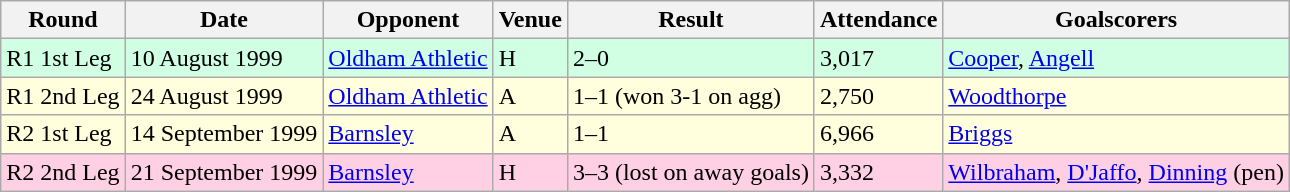<table class="wikitable">
<tr>
<th>Round</th>
<th>Date</th>
<th>Opponent</th>
<th>Venue</th>
<th>Result</th>
<th>Attendance</th>
<th>Goalscorers</th>
</tr>
<tr style="background-color: #d0ffe3;">
<td>R1 1st Leg</td>
<td>10 August 1999</td>
<td><a href='#'>Oldham Athletic</a></td>
<td>H</td>
<td>2–0</td>
<td>3,017</td>
<td><a href='#'>Cooper</a>, <a href='#'>Angell</a></td>
</tr>
<tr style="background-color: #ffffdd;">
<td>R1 2nd Leg</td>
<td>24 August 1999</td>
<td><a href='#'>Oldham Athletic</a></td>
<td>A</td>
<td>1–1 (won 3-1 on agg)</td>
<td>2,750</td>
<td><a href='#'>Woodthorpe</a></td>
</tr>
<tr style="background-color: #ffffdd;">
<td>R2 1st Leg</td>
<td>14 September 1999</td>
<td><a href='#'>Barnsley</a></td>
<td>A</td>
<td>1–1</td>
<td>6,966</td>
<td><a href='#'>Briggs</a></td>
</tr>
<tr style="background-color: #ffd0e3;">
<td>R2 2nd Leg</td>
<td>21 September 1999</td>
<td><a href='#'>Barnsley</a></td>
<td>H</td>
<td>3–3 (lost on away goals)</td>
<td>3,332</td>
<td><a href='#'>Wilbraham</a>, <a href='#'>D'Jaffo</a>, <a href='#'>Dinning</a> (pen)</td>
</tr>
</table>
